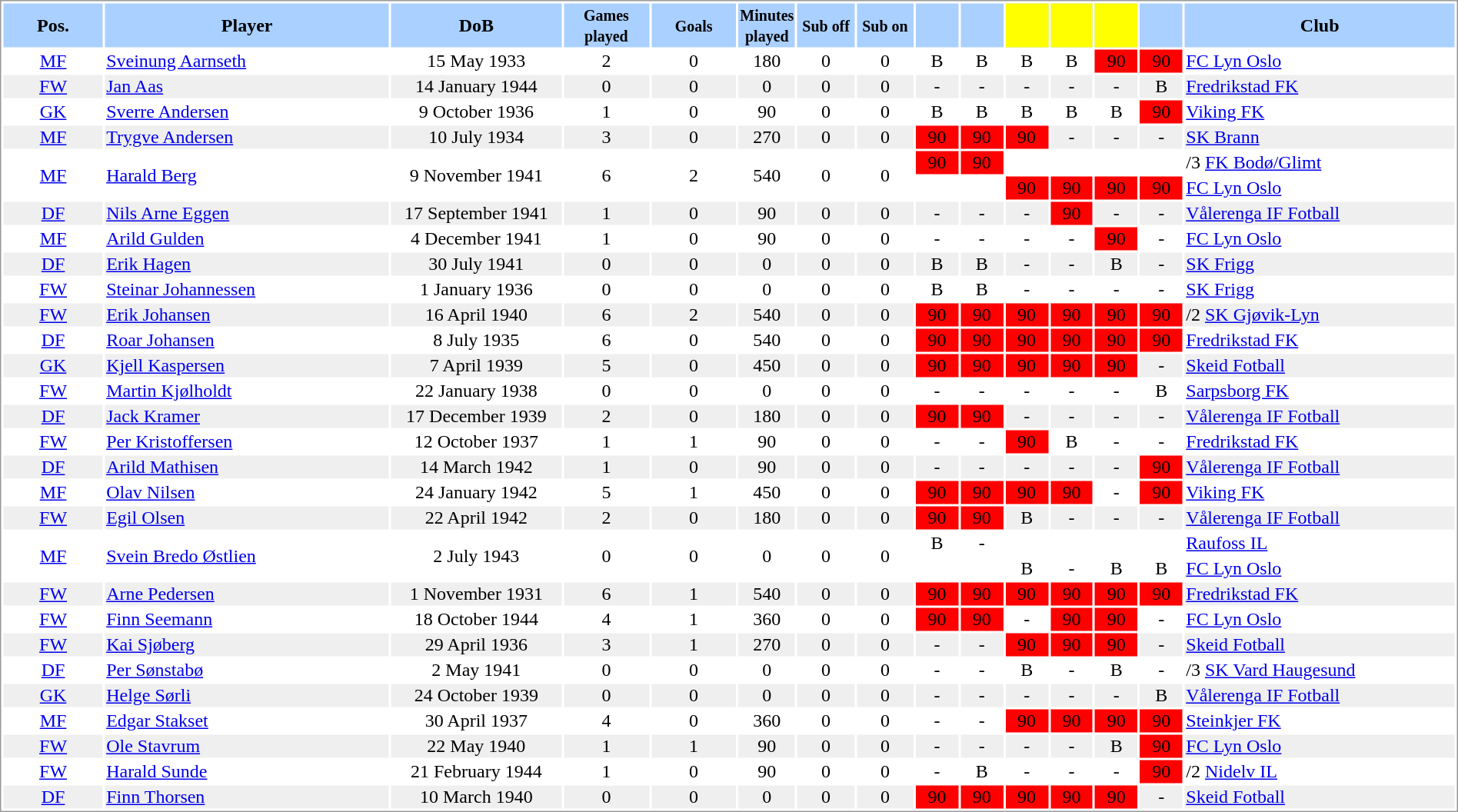<table border="0" width="100%" style="border: 1px solid #999; background-color:#FFFFFF; text-align:center">
<tr align="center" bgcolor="#AAD0FF">
<th width=7%>Pos.</th>
<th width=20%>Player</th>
<th width=12%>DoB</th>
<th width=6%><small>Games<br>played</small></th>
<th width=6%><small>Goals</small></th>
<th width=4%><small>Minutes<br>played</small></th>
<th width=4%><small>Sub off</small></th>
<th width=4%><small>Sub on</small></th>
<th width=3%></th>
<th width=3%></th>
<th width=3% bgcolor=yellow></th>
<th width=3% bgcolor=yellow></th>
<th width=3% bgcolor=yellow></th>
<th width=3%></th>
<th width=27%>Club</th>
</tr>
<tr>
<td><a href='#'>MF</a></td>
<td align="left"><a href='#'>Sveinung Aarnseth</a></td>
<td>15 May 1933</td>
<td>2</td>
<td>0</td>
<td>180</td>
<td>0</td>
<td>0</td>
<td>B</td>
<td>B</td>
<td>B</td>
<td>B</td>
<td bgcolor=red>90</td>
<td bgcolor=red>90</td>
<td align="left"> <a href='#'>FC Lyn Oslo</a></td>
</tr>
<tr bgcolor="#EFEFEF">
<td><a href='#'>FW</a></td>
<td align="left"><a href='#'>Jan Aas</a></td>
<td>14 January 1944</td>
<td>0</td>
<td>0</td>
<td>0</td>
<td>0</td>
<td>0</td>
<td>-</td>
<td>-</td>
<td>-</td>
<td>-</td>
<td>-</td>
<td>B</td>
<td align="left"> <a href='#'>Fredrikstad FK</a></td>
</tr>
<tr>
<td><a href='#'>GK</a></td>
<td align="left"><a href='#'>Sverre Andersen</a></td>
<td>9 October 1936</td>
<td>1</td>
<td>0</td>
<td>90</td>
<td>0</td>
<td>0</td>
<td>B</td>
<td>B</td>
<td>B</td>
<td>B</td>
<td>B</td>
<td bgcolor=red>90</td>
<td align="left"> <a href='#'>Viking FK</a></td>
</tr>
<tr bgcolor="#EFEFEF">
<td><a href='#'>MF</a></td>
<td align="left"><a href='#'>Trygve Andersen</a></td>
<td>10 July 1934</td>
<td>3</td>
<td>0</td>
<td>270</td>
<td>0</td>
<td>0</td>
<td bgcolor=red>90</td>
<td bgcolor=red>90</td>
<td bgcolor=red>90</td>
<td>-</td>
<td>-</td>
<td>-</td>
<td align="left"> <a href='#'>SK Brann</a></td>
</tr>
<tr>
<td rowspan=2><a href='#'>MF</a></td>
<td align="left" rowspan=2><a href='#'>Harald Berg</a></td>
<td rowspan=2>9 November 1941</td>
<td rowspan=2>6</td>
<td rowspan=2>2</td>
<td rowspan=2>540</td>
<td rowspan=2>0</td>
<td rowspan=2>0</td>
<td bgcolor=red>90</td>
<td bgcolor=red>90</td>
<td></td>
<td></td>
<td></td>
<td></td>
<td align="left">/3 <a href='#'>FK Bodø/Glimt</a></td>
</tr>
<tr>
<td></td>
<td></td>
<td bgcolor=red>90</td>
<td bgcolor=red>90</td>
<td bgcolor=red>90</td>
<td bgcolor=red>90</td>
<td align="left"> <a href='#'>FC Lyn Oslo</a></td>
</tr>
<tr bgcolor="#EFEFEF">
<td><a href='#'>DF</a></td>
<td align="left"><a href='#'>Nils Arne Eggen</a></td>
<td>17 September 1941</td>
<td>1</td>
<td>0</td>
<td>90</td>
<td>0</td>
<td>0</td>
<td>-</td>
<td>-</td>
<td>-</td>
<td bgcolor=red>90</td>
<td>-</td>
<td>-</td>
<td align="left"> <a href='#'>Vålerenga IF Fotball</a></td>
</tr>
<tr>
<td><a href='#'>MF</a></td>
<td align="left"><a href='#'>Arild Gulden</a></td>
<td>4 December 1941</td>
<td>1</td>
<td>0</td>
<td>90</td>
<td>0</td>
<td>0</td>
<td>-</td>
<td>-</td>
<td>-</td>
<td>-</td>
<td bgcolor=red>90</td>
<td>-</td>
<td align="left"> <a href='#'>FC Lyn Oslo</a></td>
</tr>
<tr bgcolor="#EFEFEF">
<td><a href='#'>DF</a></td>
<td align="left"><a href='#'>Erik Hagen</a></td>
<td>30 July 1941</td>
<td>0</td>
<td>0</td>
<td>0</td>
<td>0</td>
<td>0</td>
<td>B</td>
<td>B</td>
<td>-</td>
<td>-</td>
<td>B</td>
<td>-</td>
<td align="left"> <a href='#'>SK Frigg</a></td>
</tr>
<tr>
<td><a href='#'>FW</a></td>
<td align="left"><a href='#'>Steinar Johannessen</a></td>
<td>1 January 1936</td>
<td>0</td>
<td>0</td>
<td>0</td>
<td>0</td>
<td>0</td>
<td>B</td>
<td>B</td>
<td>-</td>
<td>-</td>
<td>-</td>
<td>-</td>
<td align="left"> <a href='#'>SK Frigg</a></td>
</tr>
<tr bgcolor="#EFEFEF">
<td><a href='#'>FW</a></td>
<td align="left"><a href='#'>Erik Johansen</a></td>
<td>16 April 1940</td>
<td>6</td>
<td>2</td>
<td>540</td>
<td>0</td>
<td>0</td>
<td bgcolor=red>90</td>
<td bgcolor=red>90</td>
<td bgcolor=red>90</td>
<td bgcolor=red>90</td>
<td bgcolor=red>90</td>
<td bgcolor=red>90</td>
<td align="left">/2 <a href='#'>SK Gjøvik-Lyn</a></td>
</tr>
<tr>
<td><a href='#'>DF</a></td>
<td align="left"><a href='#'>Roar Johansen</a></td>
<td>8 July 1935</td>
<td>6</td>
<td>0</td>
<td>540</td>
<td>0</td>
<td>0</td>
<td bgcolor=red>90</td>
<td bgcolor=red>90</td>
<td bgcolor=red>90</td>
<td bgcolor=red>90</td>
<td bgcolor=red>90</td>
<td bgcolor=red>90</td>
<td align="left"> <a href='#'>Fredrikstad FK</a></td>
</tr>
<tr bgcolor="#EFEFEF">
<td><a href='#'>GK</a></td>
<td align="left"><a href='#'>Kjell Kaspersen</a></td>
<td>7 April 1939</td>
<td>5</td>
<td>0</td>
<td>450</td>
<td>0</td>
<td>0</td>
<td bgcolor=red>90</td>
<td bgcolor=red>90</td>
<td bgcolor=red>90</td>
<td bgcolor=red>90</td>
<td bgcolor=red>90</td>
<td>-</td>
<td align="left"> <a href='#'>Skeid Fotball</a></td>
</tr>
<tr>
<td><a href='#'>FW</a></td>
<td align="left"><a href='#'>Martin Kjølholdt</a></td>
<td>22 January 1938</td>
<td>0</td>
<td>0</td>
<td>0</td>
<td>0</td>
<td>0</td>
<td>-</td>
<td>-</td>
<td>-</td>
<td>-</td>
<td>-</td>
<td>B</td>
<td align="left"> <a href='#'>Sarpsborg FK</a></td>
</tr>
<tr bgcolor="#EFEFEF">
<td><a href='#'>DF</a></td>
<td align="left"><a href='#'>Jack Kramer</a></td>
<td>17 December 1939</td>
<td>2</td>
<td>0</td>
<td>180</td>
<td>0</td>
<td>0</td>
<td bgcolor=red>90</td>
<td bgcolor=red>90</td>
<td>-</td>
<td>-</td>
<td>-</td>
<td>-</td>
<td align="left"> <a href='#'>Vålerenga IF Fotball</a></td>
</tr>
<tr>
<td><a href='#'>FW</a></td>
<td align="left"><a href='#'>Per Kristoffersen</a></td>
<td>12 October 1937</td>
<td>1</td>
<td>1</td>
<td>90</td>
<td>0</td>
<td>0</td>
<td>-</td>
<td>-</td>
<td bgcolor=red>90</td>
<td>B</td>
<td>-</td>
<td>-</td>
<td align="left"> <a href='#'>Fredrikstad FK</a></td>
</tr>
<tr bgcolor="#EFEFEF">
<td><a href='#'>DF</a></td>
<td align="left"><a href='#'>Arild Mathisen</a></td>
<td>14 March 1942</td>
<td>1</td>
<td>0</td>
<td>90</td>
<td>0</td>
<td>0</td>
<td>-</td>
<td>-</td>
<td>-</td>
<td>-</td>
<td>-</td>
<td bgcolor=red>90</td>
<td align="left"> <a href='#'>Vålerenga IF Fotball</a></td>
</tr>
<tr>
<td><a href='#'>MF</a></td>
<td align="left"><a href='#'>Olav Nilsen</a></td>
<td>24 January 1942</td>
<td>5</td>
<td>1</td>
<td>450</td>
<td>0</td>
<td>0</td>
<td bgcolor=red>90</td>
<td bgcolor=red>90</td>
<td bgcolor=red>90</td>
<td bgcolor=red>90</td>
<td>-</td>
<td bgcolor=red>90</td>
<td align="left"> <a href='#'>Viking FK</a></td>
</tr>
<tr bgcolor="#EFEFEF">
<td><a href='#'>FW</a></td>
<td align="left"><a href='#'>Egil Olsen</a></td>
<td>22 April 1942</td>
<td>2</td>
<td>0</td>
<td>180</td>
<td>0</td>
<td>0</td>
<td bgcolor=red>90</td>
<td bgcolor=red>90</td>
<td>B</td>
<td>-</td>
<td>-</td>
<td>-</td>
<td align="left"> <a href='#'>Vålerenga IF Fotball</a></td>
</tr>
<tr>
<td rowspan=2><a href='#'>MF</a></td>
<td align="left" rowspan=2><a href='#'>Svein Bredo Østlien</a></td>
<td rowspan=2>2 July 1943</td>
<td rowspan=2>0</td>
<td rowspan=2>0</td>
<td rowspan=2>0</td>
<td rowspan=2>0</td>
<td rowspan=2>0</td>
<td>B</td>
<td>-</td>
<td></td>
<td></td>
<td></td>
<td></td>
<td align="left"> <a href='#'>Raufoss IL</a></td>
</tr>
<tr>
<td></td>
<td></td>
<td>B</td>
<td>-</td>
<td>B</td>
<td>B</td>
<td align="left"> <a href='#'>FC Lyn Oslo</a></td>
</tr>
<tr bgcolor="#EFEFEF">
<td><a href='#'>FW</a></td>
<td align="left"><a href='#'>Arne Pedersen</a></td>
<td>1 November 1931</td>
<td>6</td>
<td>1</td>
<td>540</td>
<td>0</td>
<td>0</td>
<td bgcolor=red>90</td>
<td bgcolor=red>90</td>
<td bgcolor=red>90</td>
<td bgcolor=red>90</td>
<td bgcolor=red>90</td>
<td bgcolor=red>90</td>
<td align="left"> <a href='#'>Fredrikstad FK</a></td>
</tr>
<tr>
<td><a href='#'>FW</a></td>
<td align="left"><a href='#'>Finn Seemann</a></td>
<td>18 October 1944</td>
<td>4</td>
<td>1</td>
<td>360</td>
<td>0</td>
<td>0</td>
<td bgcolor=red>90</td>
<td bgcolor=red>90</td>
<td>-</td>
<td bgcolor=red>90</td>
<td bgcolor=red>90</td>
<td>-</td>
<td align="left"> <a href='#'>FC Lyn Oslo</a></td>
</tr>
<tr bgcolor="#EFEFEF">
<td><a href='#'>FW</a></td>
<td align="left"><a href='#'>Kai Sjøberg</a></td>
<td>29 April 1936</td>
<td>3</td>
<td>1</td>
<td>270</td>
<td>0</td>
<td>0</td>
<td>-</td>
<td>-</td>
<td bgcolor=red>90</td>
<td bgcolor=red>90</td>
<td bgcolor=red>90</td>
<td>-</td>
<td align="left"> <a href='#'>Skeid Fotball</a></td>
</tr>
<tr>
<td><a href='#'>DF</a></td>
<td align="left"><a href='#'>Per Sønstabø</a></td>
<td>2 May 1941</td>
<td>0</td>
<td>0</td>
<td>0</td>
<td>0</td>
<td>0</td>
<td>-</td>
<td>-</td>
<td>B</td>
<td>-</td>
<td>B</td>
<td>-</td>
<td align="left">/3 <a href='#'>SK Vard Haugesund</a></td>
</tr>
<tr bgcolor="#EFEFEF">
<td><a href='#'>GK</a></td>
<td align="left"><a href='#'>Helge Sørli</a></td>
<td>24 October 1939</td>
<td>0</td>
<td>0</td>
<td>0</td>
<td>0</td>
<td>0</td>
<td>-</td>
<td>-</td>
<td>-</td>
<td>-</td>
<td>-</td>
<td>B</td>
<td align="left"> <a href='#'>Vålerenga IF Fotball</a></td>
</tr>
<tr>
<td><a href='#'>MF</a></td>
<td align="left"><a href='#'>Edgar Stakset</a></td>
<td>30 April 1937</td>
<td>4</td>
<td>0</td>
<td>360</td>
<td>0</td>
<td>0</td>
<td>-</td>
<td>-</td>
<td bgcolor=red>90</td>
<td bgcolor=red>90</td>
<td bgcolor=red>90</td>
<td bgcolor=red>90</td>
<td align="left"> <a href='#'>Steinkjer FK</a></td>
</tr>
<tr bgcolor="#EFEFEF">
<td><a href='#'>FW</a></td>
<td align="left"><a href='#'>Ole Stavrum</a></td>
<td>22 May 1940</td>
<td>1</td>
<td>1</td>
<td>90</td>
<td>0</td>
<td>0</td>
<td>-</td>
<td>-</td>
<td>-</td>
<td>-</td>
<td>B</td>
<td bgcolor=red>90</td>
<td align="left"> <a href='#'>FC Lyn Oslo</a></td>
</tr>
<tr>
<td><a href='#'>FW</a></td>
<td align="left"><a href='#'>Harald Sunde</a></td>
<td>21 February 1944</td>
<td>1</td>
<td>0</td>
<td>90</td>
<td>0</td>
<td>0</td>
<td>-</td>
<td>B</td>
<td>-</td>
<td>-</td>
<td>-</td>
<td bgcolor=red>90</td>
<td align="left">/2 <a href='#'>Nidelv IL</a></td>
</tr>
<tr bgcolor="#EFEFEF">
<td><a href='#'>DF</a></td>
<td align="left"><a href='#'>Finn Thorsen</a></td>
<td>10 March 1940</td>
<td>0</td>
<td>0</td>
<td>0</td>
<td>0</td>
<td>0</td>
<td bgcolor=red>90</td>
<td bgcolor=red>90</td>
<td bgcolor=red>90</td>
<td bgcolor=red>90</td>
<td bgcolor=red>90</td>
<td>-</td>
<td align="left"> <a href='#'>Skeid Fotball</a></td>
</tr>
</table>
